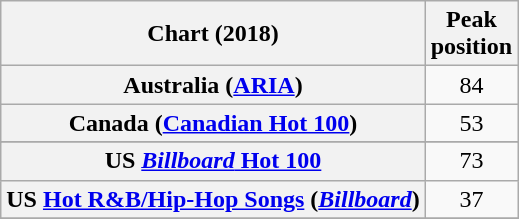<table class="wikitable sortable plainrowheaders" style="text-align:center">
<tr>
<th scope="col">Chart (2018)</th>
<th scope="col">Peak<br>position</th>
</tr>
<tr>
<th scope="row">Australia (<a href='#'>ARIA</a>)</th>
<td style="text-align:center;">84</td>
</tr>
<tr>
<th scope="row">Canada (<a href='#'>Canadian Hot 100</a>)</th>
<td style="text-align:center;">53</td>
</tr>
<tr>
</tr>
<tr>
</tr>
<tr>
</tr>
<tr>
<th scope="row">US <a href='#'><em>Billboard</em> Hot 100</a></th>
<td style="text-align:center;">73</td>
</tr>
<tr>
<th scope="row">US <a href='#'>Hot R&B/Hip-Hop Songs</a> (<em><a href='#'>Billboard</a></em>)</th>
<td style="text-align:center;">37</td>
</tr>
<tr>
</tr>
</table>
